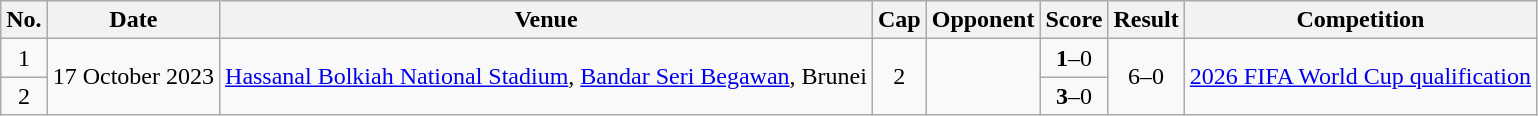<table class="wikitable sortable">
<tr>
<th scope=col>No.</th>
<th scope=col>Date</th>
<th scope=col>Venue</th>
<th scope=col>Cap</th>
<th scope=col>Opponent</th>
<th scope=col>Score</th>
<th scope=col>Result</th>
<th scope=col>Competition</th>
</tr>
<tr>
<td align=center>1</td>
<td rowspan=2>17 October 2023</td>
<td rowspan=2><a href='#'>Hassanal Bolkiah National Stadium</a>, <a href='#'>Bandar Seri Begawan</a>, Brunei</td>
<td rowspan=2; align=center>2</td>
<td rowspan=2></td>
<td align=center><strong>1</strong>–0</td>
<td rowspan=2;  align=center>6–0</td>
<td rowspan=2><a href='#'>2026 FIFA World Cup qualification</a></td>
</tr>
<tr>
<td align=center>2</td>
<td align=center><strong>3</strong>–0</td>
</tr>
</table>
